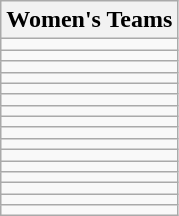<table class="wikitable">
<tr>
<th>Women's Teams</th>
</tr>
<tr>
<td></td>
</tr>
<tr>
<td></td>
</tr>
<tr>
<td></td>
</tr>
<tr>
<td></td>
</tr>
<tr>
<td></td>
</tr>
<tr>
<td></td>
</tr>
<tr>
<td></td>
</tr>
<tr>
<td></td>
</tr>
<tr>
<td></td>
</tr>
<tr>
<td></td>
</tr>
<tr>
<td></td>
</tr>
<tr>
<td></td>
</tr>
<tr>
<td></td>
</tr>
<tr>
<td></td>
</tr>
<tr>
<td></td>
</tr>
<tr>
<td></td>
</tr>
</table>
